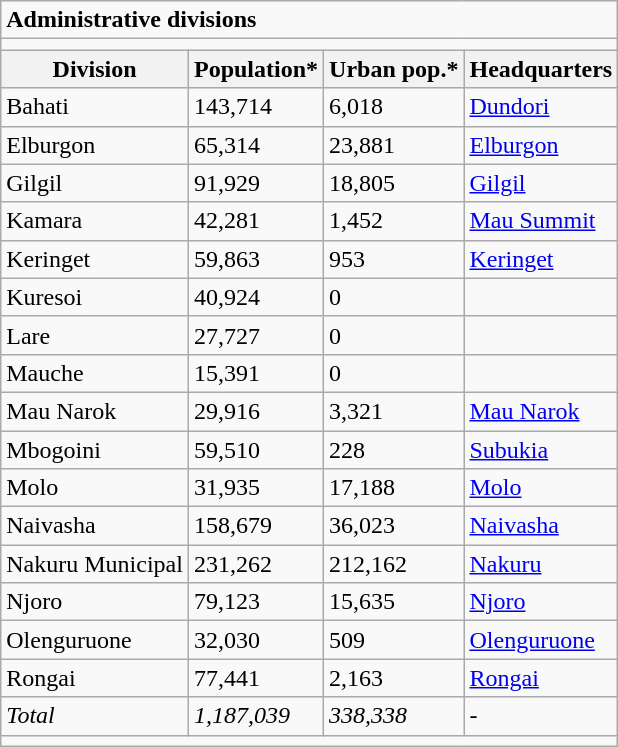<table class="wikitable">
<tr>
<td colspan="4"><strong>Administrative divisions</strong></td>
</tr>
<tr>
<td colspan="4"></td>
</tr>
<tr>
<th>Division</th>
<th>Population*</th>
<th>Urban pop.*</th>
<th>Headquarters</th>
</tr>
<tr>
<td>Bahati</td>
<td>143,714</td>
<td>6,018</td>
<td><a href='#'>Dundori</a></td>
</tr>
<tr>
<td>Elburgon</td>
<td>65,314</td>
<td>23,881</td>
<td><a href='#'>Elburgon</a></td>
</tr>
<tr>
<td>Gilgil</td>
<td>91,929</td>
<td>18,805</td>
<td><a href='#'>Gilgil</a></td>
</tr>
<tr>
<td>Kamara</td>
<td>42,281</td>
<td>1,452</td>
<td><a href='#'>Mau Summit</a></td>
</tr>
<tr>
<td>Keringet</td>
<td>59,863</td>
<td>953</td>
<td><a href='#'>Keringet</a></td>
</tr>
<tr>
<td>Kuresoi</td>
<td>40,924</td>
<td>0</td>
<td></td>
</tr>
<tr>
<td>Lare</td>
<td>27,727</td>
<td>0</td>
<td></td>
</tr>
<tr>
<td>Mauche</td>
<td>15,391</td>
<td>0</td>
<td></td>
</tr>
<tr>
<td>Mau Narok</td>
<td>29,916</td>
<td>3,321</td>
<td><a href='#'>Mau Narok</a></td>
</tr>
<tr>
<td>Mbogoini</td>
<td>59,510</td>
<td>228</td>
<td><a href='#'>Subukia</a></td>
</tr>
<tr>
<td>Molo</td>
<td>31,935</td>
<td>17,188</td>
<td><a href='#'>Molo</a></td>
</tr>
<tr>
<td>Naivasha</td>
<td>158,679</td>
<td>36,023</td>
<td><a href='#'>Naivasha</a></td>
</tr>
<tr>
<td>Nakuru Municipal</td>
<td>231,262</td>
<td>212,162</td>
<td><a href='#'>Nakuru</a></td>
</tr>
<tr>
<td>Njoro</td>
<td>79,123</td>
<td>15,635</td>
<td><a href='#'>Njoro</a></td>
</tr>
<tr>
<td>Olenguruone</td>
<td>32,030</td>
<td>509</td>
<td><a href='#'>Olenguruone</a></td>
</tr>
<tr>
<td>Rongai</td>
<td>77,441</td>
<td>2,163</td>
<td><a href='#'>Rongai</a></td>
</tr>
<tr>
<td><em>Total</em></td>
<td><em>1,187,039</em></td>
<td><em>338,338</em></td>
<td>-</td>
</tr>
<tr>
<td colspan="4"></td>
</tr>
</table>
